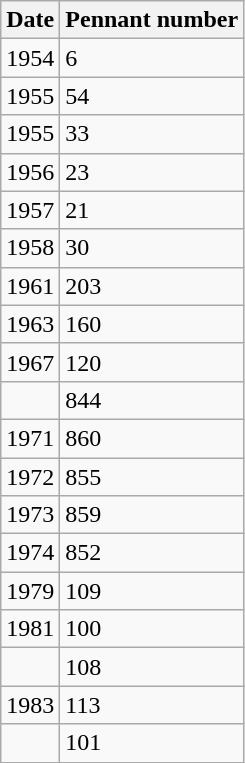<table class="wikitable">
<tr>
<th>Date</th>
<th>Pennant number</th>
</tr>
<tr>
<td>1954</td>
<td>6</td>
</tr>
<tr>
<td>1955</td>
<td>54</td>
</tr>
<tr>
<td>1955</td>
<td>33</td>
</tr>
<tr>
<td>1956</td>
<td>23</td>
</tr>
<tr>
<td>1957</td>
<td>21</td>
</tr>
<tr>
<td>1958</td>
<td>30</td>
</tr>
<tr>
<td>1961</td>
<td>203</td>
</tr>
<tr>
<td>1963</td>
<td>160</td>
</tr>
<tr>
<td>1967</td>
<td>120</td>
</tr>
<tr>
<td></td>
<td>844</td>
</tr>
<tr>
<td>1971</td>
<td>860</td>
</tr>
<tr>
<td>1972</td>
<td>855</td>
</tr>
<tr>
<td>1973</td>
<td>859</td>
</tr>
<tr>
<td>1974</td>
<td>852</td>
</tr>
<tr>
<td>1979</td>
<td>109</td>
</tr>
<tr>
<td>1981</td>
<td>100</td>
</tr>
<tr>
<td></td>
<td>108</td>
</tr>
<tr>
<td>1983</td>
<td>113</td>
</tr>
<tr>
<td></td>
<td>101</td>
</tr>
</table>
